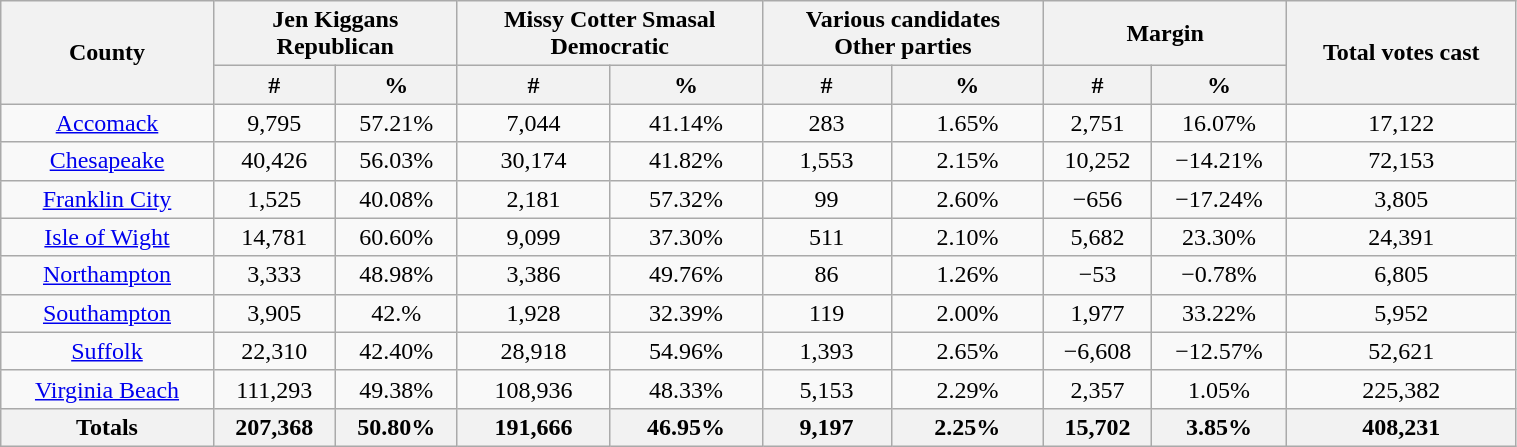<table width="80%"  class="wikitable sortable" style="text-align:center">
<tr>
<th rowspan="2">County</th>
<th style="text-align:center;" colspan="2">Jen Kiggans<br>Republican</th>
<th style="text-align:center;" colspan="2">Missy Cotter Smasal<br>Democratic</th>
<th style="text-align:center;" colspan="2">Various candidates<br>Other parties</th>
<th style="text-align:center;" colspan="2">Margin</th>
<th rowspan="2" style="text-align:center;">Total votes cast</th>
</tr>
<tr>
<th style="text-align:center;" data-sort-type="number">#</th>
<th style="text-align:center;" data-sort-type="number">%</th>
<th style="text-align:center;" data-sort-type="number">#</th>
<th style="text-align:center;" data-sort-type="number">%</th>
<th style="text-align:center;" data-sort-type="number">#</th>
<th style="text-align:center;" data-sort-type="number">%</th>
<th style="text-align:center;" data-sort-type="number">#</th>
<th style="text-align:center;" data-sort-type="number">%</th>
</tr>
<tr style="text-align:center;">
<td><a href='#'>Accomack</a></td>
<td>9,795</td>
<td>57.21%</td>
<td>7,044</td>
<td>41.14%</td>
<td>283</td>
<td>1.65%</td>
<td>2,751</td>
<td>16.07%</td>
<td>17,122</td>
</tr>
<tr style="text-align:center;">
<td><a href='#'>Chesapeake</a></td>
<td>40,426</td>
<td>56.03%</td>
<td>30,174</td>
<td>41.82%</td>
<td>1,553</td>
<td>2.15%</td>
<td>10,252</td>
<td>−14.21%</td>
<td>72,153</td>
</tr>
<tr style="text-align:center;">
<td><a href='#'>Franklin City</a></td>
<td>1,525</td>
<td>40.08%</td>
<td>2,181</td>
<td>57.32%</td>
<td>99</td>
<td>2.60%</td>
<td>−656</td>
<td>−17.24%</td>
<td>3,805</td>
</tr>
<tr style="text-align:center;">
<td><a href='#'>Isle of Wight</a></td>
<td>14,781</td>
<td>60.60%</td>
<td>9,099</td>
<td>37.30%</td>
<td>511</td>
<td>2.10%</td>
<td>5,682</td>
<td>23.30%</td>
<td>24,391</td>
</tr>
<tr style="text-align:center;">
<td><a href='#'>Northampton</a></td>
<td>3,333</td>
<td>48.98%</td>
<td>3,386</td>
<td>49.76%</td>
<td>86</td>
<td>1.26%</td>
<td>−53</td>
<td>−0.78%</td>
<td>6,805</td>
</tr>
<tr style="text-align:center;">
<td><a href='#'>Southampton</a></td>
<td>3,905</td>
<td>42.%</td>
<td>1,928</td>
<td>32.39%</td>
<td>119</td>
<td>2.00%</td>
<td>1,977</td>
<td>33.22%</td>
<td>5,952</td>
</tr>
<tr style="text-align:center;">
<td><a href='#'>Suffolk</a></td>
<td>22,310</td>
<td>42.40%</td>
<td>28,918</td>
<td>54.96%</td>
<td>1,393</td>
<td>2.65%</td>
<td>−6,608</td>
<td>−12.57%</td>
<td>52,621</td>
</tr>
<tr style="text-align:center;">
<td><a href='#'>Virginia Beach</a></td>
<td>111,293</td>
<td>49.38%</td>
<td>108,936</td>
<td>48.33%</td>
<td>5,153</td>
<td>2.29%</td>
<td>2,357</td>
<td>1.05%</td>
<td>225,382</td>
</tr>
<tr style="text-align:center;">
<th>Totals</th>
<th>207,368</th>
<th>50.80%</th>
<th>191,666</th>
<th>46.95%</th>
<th>9,197</th>
<th>2.25%</th>
<th>15,702</th>
<th>3.85%</th>
<th>408,231</th>
</tr>
</table>
